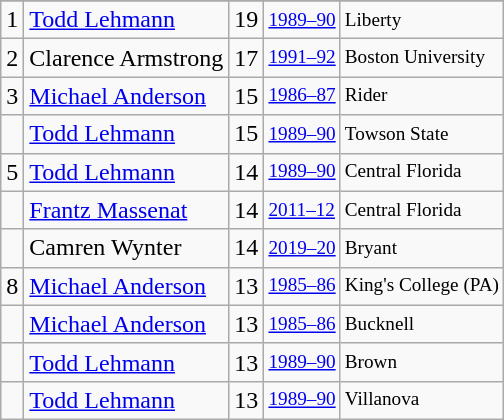<table class="wikitable">
<tr>
</tr>
<tr>
<td>1</td>
<td><a href='#'>Todd Lehmann</a></td>
<td>19</td>
<td style="font-size:80%;"><a href='#'>1989–90</a></td>
<td style="font-size:80%;">Liberty</td>
</tr>
<tr>
<td>2</td>
<td>Clarence Armstrong</td>
<td>17</td>
<td style="font-size:80%;"><a href='#'>1991–92</a></td>
<td style="font-size:80%;">Boston University</td>
</tr>
<tr>
<td>3</td>
<td><a href='#'>Michael Anderson</a></td>
<td>15</td>
<td style="font-size:80%;"><a href='#'>1986–87</a></td>
<td style="font-size:80%;">Rider</td>
</tr>
<tr>
<td></td>
<td><a href='#'>Todd Lehmann</a></td>
<td>15</td>
<td style="font-size:80%;"><a href='#'>1989–90</a></td>
<td style="font-size:80%;">Towson State</td>
</tr>
<tr>
<td>5</td>
<td><a href='#'>Todd Lehmann</a></td>
<td>14</td>
<td style="font-size:80%;"><a href='#'>1989–90</a></td>
<td style="font-size:80%;">Central Florida</td>
</tr>
<tr>
<td></td>
<td><a href='#'>Frantz Massenat</a></td>
<td>14</td>
<td style="font-size:80%;"><a href='#'>2011–12</a></td>
<td style="font-size:80%;">Central Florida</td>
</tr>
<tr>
<td></td>
<td>Camren Wynter</td>
<td>14</td>
<td style="font-size:80%;"><a href='#'>2019–20</a></td>
<td style="font-size:80%;">Bryant</td>
</tr>
<tr>
<td>8</td>
<td><a href='#'>Michael Anderson</a></td>
<td>13</td>
<td style="font-size:80%;"><a href='#'>1985–86</a></td>
<td style="font-size:80%;">King's College (PA)</td>
</tr>
<tr>
<td></td>
<td><a href='#'>Michael Anderson</a></td>
<td>13</td>
<td style="font-size:80%;"><a href='#'>1985–86</a></td>
<td style="font-size:80%;">Bucknell</td>
</tr>
<tr>
<td></td>
<td><a href='#'>Todd Lehmann</a></td>
<td>13</td>
<td style="font-size:80%;"><a href='#'>1989–90</a></td>
<td style="font-size:80%;">Brown</td>
</tr>
<tr>
<td></td>
<td><a href='#'>Todd Lehmann</a></td>
<td>13</td>
<td style="font-size:80%;"><a href='#'>1989–90</a></td>
<td style="font-size:80%;">Villanova</td>
</tr>
</table>
